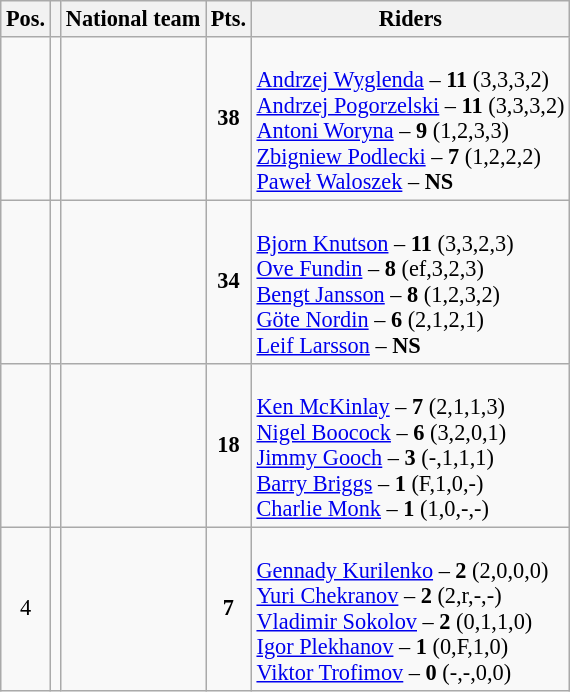<table class=wikitable style="font-size:93%;">
<tr>
<th>Pos.</th>
<th></th>
<th>National team</th>
<th>Pts.</th>
<th>Riders</th>
</tr>
<tr align=center >
<td></td>
<td></td>
<td align=left></td>
<td><strong>38</strong></td>
<td align=left><br><a href='#'>Andrzej Wyglenda</a> – <strong>11</strong> (3,3,3,2)<br>
<a href='#'>Andrzej Pogorzelski</a> – <strong>11</strong> (3,3,3,2)<br>
<a href='#'>Antoni Woryna</a> – <strong>9</strong> (1,2,3,3)<br>
<a href='#'>Zbigniew Podlecki</a> – <strong>7</strong> (1,2,2,2)<br>
<a href='#'>Paweł Waloszek</a> – <strong>NS</strong></td>
</tr>
<tr align=center >
<td></td>
<td></td>
<td align=left></td>
<td><strong>34</strong></td>
<td align=left><br><a href='#'>Bjorn Knutson</a> – <strong>11</strong> (3,3,2,3)<br>
<a href='#'>Ove Fundin</a> – <strong>8</strong> (ef,3,2,3) <br>
<a href='#'>Bengt Jansson</a> – <strong>8</strong> (1,2,3,2) <br>
<a href='#'>Göte Nordin</a> – <strong>6</strong> (2,1,2,1) <br>
<a href='#'>Leif Larsson</a> – <strong>NS</strong></td>
</tr>
<tr align=center >
<td></td>
<td></td>
<td align=left></td>
<td><strong>18</strong></td>
<td align=left><br><a href='#'>Ken McKinlay</a> – <strong>7</strong> (2,1,1,3)<br>
<a href='#'>Nigel Boocock</a> – <strong>6</strong> (3,2,0,1)<br>
<a href='#'>Jimmy Gooch</a> – <strong>3</strong> (-,1,1,1)<br>
<a href='#'>Barry Briggs</a> – <strong>1</strong> (F,1,0,-)<br>
<a href='#'>Charlie Monk</a> – <strong>1</strong> (1,0,-,-)<br></td>
</tr>
<tr align=center>
<td>4</td>
<td></td>
<td align=left></td>
<td><strong>7</strong></td>
<td align=left><br><a href='#'>Gennady Kurilenko</a> – <strong>2</strong> (2,0,0,0)<br>
<a href='#'>Yuri Chekranov</a> – <strong>2</strong> (2,r,-,-)<br>
<a href='#'>Vladimir Sokolov</a> – <strong>2</strong> (0,1,1,0)<br>
<a href='#'>Igor Plekhanov</a> – <strong>1</strong> (0,F,1,0)<br>
<a href='#'>Viktor Trofimov</a> – <strong>0</strong> (-,-,0,0)<br></td>
</tr>
</table>
